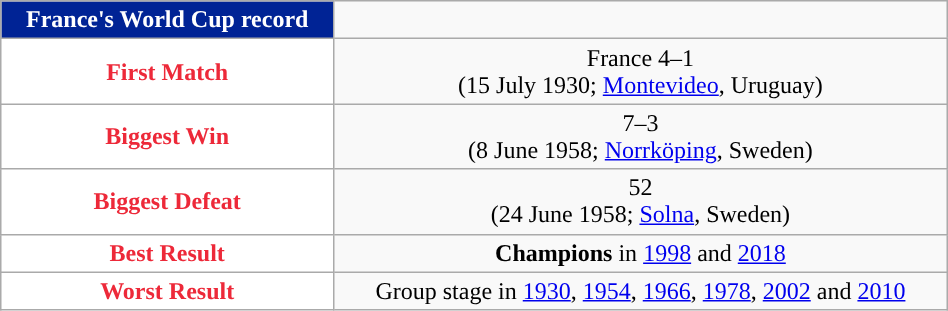<table class="wikitable collapsible collapsed" style="width:50%;text-align:center">
<tr>
<th style="background:#002395; color:white; "><strong>France's World Cup record</strong></th>
</tr>
<tr>
<th style="background:white; color:#ED2939; ">First Match</th>
<td> France 4–1 <br> (15 July 1930; <a href='#'>Montevideo</a>, Uruguay)</td>
</tr>
<tr>
<th style="background:white; color:#ED2939; ">Biggest Win</th>
<td> 7–3 <br> (8 June 1958; <a href='#'>Norrköping</a>, Sweden)</td>
</tr>
<tr>
<th style="background:white; color:#ED2939; ">Biggest Defeat</th>
<td> 52 <br> (24 June 1958; <a href='#'>Solna</a>, Sweden)</td>
</tr>
<tr>
<th style="background:white; color:#ED2939; ">Best Result</th>
<td><strong>Champions</strong> in <a href='#'>1998</a> and <a href='#'>2018</a></td>
</tr>
<tr>
<th style="background:white; color:#ED2939; ">Worst Result</th>
<td>Group stage in <a href='#'>1930</a>, <a href='#'>1954</a>, <a href='#'>1966</a>, <a href='#'>1978</a>, <a href='#'>2002</a> and <a href='#'>2010</a></td>
</tr>
</table>
